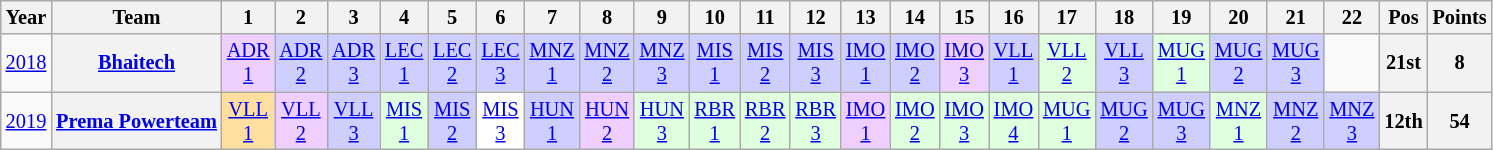<table class="wikitable" style="text-align:center; font-size:85%">
<tr>
<th>Year</th>
<th>Team</th>
<th>1</th>
<th>2</th>
<th>3</th>
<th>4</th>
<th>5</th>
<th>6</th>
<th>7</th>
<th>8</th>
<th>9</th>
<th>10</th>
<th>11</th>
<th>12</th>
<th>13</th>
<th>14</th>
<th>15</th>
<th>16</th>
<th>17</th>
<th>18</th>
<th>19</th>
<th>20</th>
<th>21</th>
<th>22</th>
<th>Pos</th>
<th>Points</th>
</tr>
<tr>
<td><a href='#'>2018</a></td>
<th nowrap><a href='#'>Bhaitech</a></th>
<td style="background:#EFCFFF;"><a href='#'>ADR<br>1</a><br></td>
<td style="background:#CFCFFF;"><a href='#'>ADR<br>2</a><br></td>
<td style="background:#CFCFFF;"><a href='#'>ADR<br>3</a><br></td>
<td style="background:#CFCFFF;"><a href='#'>LEC<br>1</a><br></td>
<td style="background:#CFCFFF;"><a href='#'>LEC<br>2</a><br></td>
<td style="background:#CFCFFF;"><a href='#'>LEC<br>3</a><br></td>
<td style="background:#CFCFFF;"><a href='#'>MNZ<br>1</a><br></td>
<td style="background:#CFCFFF;"><a href='#'>MNZ<br>2</a><br></td>
<td style="background:#CFCFFF;"><a href='#'>MNZ<br>3</a><br></td>
<td style="background:#CFCFFF;"><a href='#'>MIS<br>1</a><br></td>
<td style="background:#CFCFFF;"><a href='#'>MIS<br>2</a><br></td>
<td style="background:#CFCFFF;"><a href='#'>MIS<br>3</a><br></td>
<td style="background:#CFCFFF;"><a href='#'>IMO<br>1</a><br></td>
<td style="background:#CFCFFF;"><a href='#'>IMO<br>2</a><br></td>
<td style="background:#EFCFFF;"><a href='#'>IMO<br>3</a><br></td>
<td style="background:#CFCFFF;"><a href='#'>VLL<br>1</a><br></td>
<td style="background:#DFFFDF;"><a href='#'>VLL<br>2</a><br></td>
<td style="background:#CFCFFF;"><a href='#'>VLL<br>3</a><br></td>
<td style="background:#DFFFDF;"><a href='#'>MUG<br>1</a><br></td>
<td style="background:#CFCFFF;"><a href='#'>MUG<br>2</a><br></td>
<td style="background:#CFCFFF;"><a href='#'>MUG<br>3</a><br></td>
<td></td>
<th>21st</th>
<th>8</th>
</tr>
<tr>
<td><a href='#'>2019</a></td>
<th nowrap><a href='#'>Prema Powerteam</a></th>
<td style="background:#FFDF9F;"><a href='#'>VLL<br>1</a><br></td>
<td style="background:#EFCFFF;"><a href='#'>VLL<br>2</a><br></td>
<td style="background:#CFCFFF;"><a href='#'>VLL<br>3</a><br></td>
<td style="background:#DFFFDF;"><a href='#'>MIS<br>1</a><br></td>
<td style="background:#CFCFFF;"><a href='#'>MIS<br>2</a><br></td>
<td style="background:#ffffff;"><a href='#'>MIS<br>3</a><br></td>
<td style="background:#CFCFFF;"><a href='#'>HUN<br>1</a><br></td>
<td style="background:#EFCFFF;"><a href='#'>HUN<br>2</a><br></td>
<td style="background:#DFFFDF;"><a href='#'>HUN<br>3</a><br></td>
<td style="background:#DFFFDF;"><a href='#'>RBR<br>1</a><br></td>
<td style="background:#DFFFDF;"><a href='#'>RBR<br>2</a><br></td>
<td style="background:#DFFFDF;"><a href='#'>RBR<br>3</a><br></td>
<td style="background:#EFCFFF;"><a href='#'>IMO<br>1</a><br></td>
<td style="background:#DFFFDF;"><a href='#'>IMO<br>2</a><br></td>
<td style="background:#DFFFDF;"><a href='#'>IMO<br>3</a><br></td>
<td style="background:#DFFFDF;"><a href='#'>IMO<br>4</a><br></td>
<td style="background:#DFFFDF;"><a href='#'>MUG<br>1</a><br></td>
<td style="background:#CFCFFF;"><a href='#'>MUG<br>2</a><br></td>
<td style="background:#CFCFFF;"><a href='#'>MUG<br>3</a><br></td>
<td style="background:#DFFFDF;"><a href='#'>MNZ<br>1</a><br></td>
<td style="background:#CFCFFF;"><a href='#'>MNZ<br>2</a><br></td>
<td style="background:#CFCFFF;"><a href='#'>MNZ<br>3</a><br></td>
<th>12th</th>
<th>54</th>
</tr>
</table>
